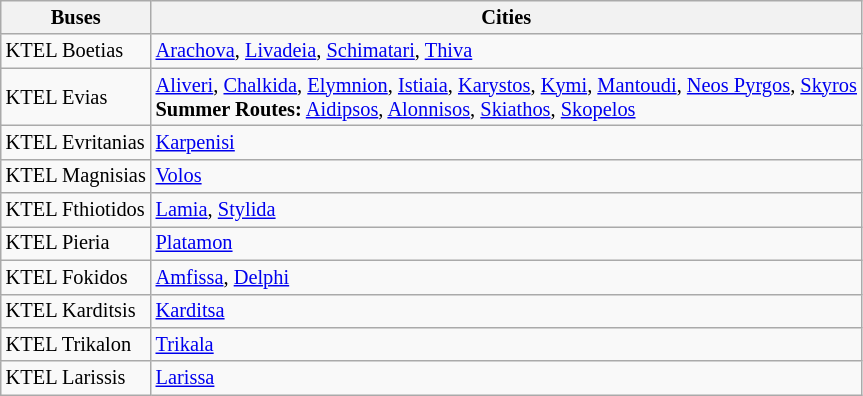<table class="wikitable" style="font-size: 85%" width= align=>
<tr style="color:black;">
<th>Buses</th>
<th>Cities</th>
</tr>
<tr>
<td>KTEL Boetias</td>
<td><a href='#'>Arachova</a>, <a href='#'>Livadeia</a>, <a href='#'>Schimatari</a>, <a href='#'>Thiva</a></td>
</tr>
<tr>
<td>KTEL Evias</td>
<td><a href='#'>Aliveri</a>, <a href='#'>Chalkida</a>, <a href='#'>Elymnion</a>, <a href='#'>Istiaia</a>, <a href='#'>Karystos</a>, <a href='#'>Kymi</a>, <a href='#'>Mantoudi</a>, <a href='#'>Neos Pyrgos</a>, <a href='#'>Skyros</a> <br> <strong>Summer Routes:</strong> <a href='#'>Aidipsos</a>, <a href='#'>Alonnisos</a>, <a href='#'>Skiathos</a>, <a href='#'>Skopelos</a></td>
</tr>
<tr>
<td>KTEL Evritanias</td>
<td><a href='#'>Karpenisi</a></td>
</tr>
<tr>
<td>KTEL Magnisias</td>
<td><a href='#'>Volos</a></td>
</tr>
<tr>
<td>KTEL Fthiotidos</td>
<td><a href='#'>Lamia</a>, <a href='#'>Stylida</a></td>
</tr>
<tr>
<td>KTEL Pieria</td>
<td><a href='#'>Platamon</a></td>
</tr>
<tr>
<td>KTEL Fokidos</td>
<td><a href='#'>Amfissa</a>, <a href='#'>Delphi</a></td>
</tr>
<tr>
<td>KTEL Karditsis</td>
<td><a href='#'>Karditsa</a></td>
</tr>
<tr>
<td>KTEL Trikalon</td>
<td><a href='#'>Trikala</a></td>
</tr>
<tr>
<td>KTEL Larissis</td>
<td><a href='#'>Larissa</a></td>
</tr>
</table>
